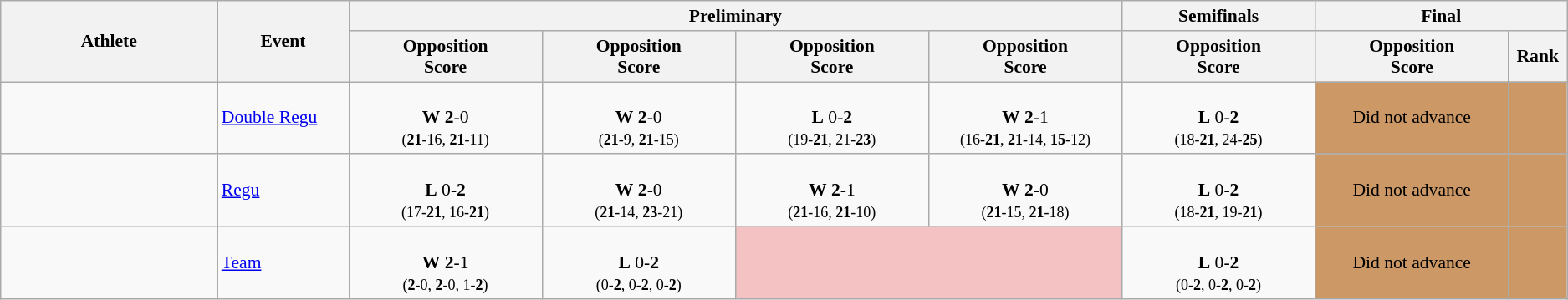<table class="wikitable" border="1" style="font-size:90%">
<tr>
<th width=170 rowspan=2>Athlete</th>
<th width=100 rowspan=2>Event</th>
<th colspan=4>Preliminary</th>
<th width="150">Semifinals</th>
<th colspan="2">Final</th>
</tr>
<tr>
<th width="150">Opposition<br>Score</th>
<th width="150">Opposition<br>Score</th>
<th width="150">Opposition<br>Score</th>
<th width="150">Opposition<br>Score</th>
<th>Opposition<br>Score</th>
<th width="150">Opposition<br>Score</th>
<th width="40">Rank</th>
</tr>
<tr>
<td></td>
<td><a href='#'>Double Regu</a></td>
<td align=center> <br><strong>W</strong> <strong>2</strong>-0 <br> <small>(<strong>21</strong>-16, <strong>21</strong>-11)</small></td>
<td align=center> <br><strong>W</strong> <strong>2</strong>-0 <br> <small>(<strong>21</strong>-9, <strong>21</strong>-15)</small></td>
<td align=center> <br><strong>L</strong> 0-<strong>2</strong> <br> <small>(19-<strong>21</strong>, 21-<strong>23</strong>)</small></td>
<td align=center> <br><strong>W</strong> <strong>2</strong>-1 <br> <small>(16-<strong>21</strong>, <strong>21</strong>-14, <strong>15</strong>-12)</small></td>
<td align=center> <br><strong>L</strong> 0-<strong>2</strong> <br> <small>(18-<strong>21</strong>, 24-<strong>25</strong>)</small></td>
<td bgcolor=cc9966 align="center">Did not advance</td>
<td bgcolor=cc9966 align="center"></td>
</tr>
<tr>
<td></td>
<td><a href='#'>Regu</a></td>
<td align=center> <br><strong>L</strong> 0-<strong>2</strong> <br> <small>(17-<strong>21</strong>, 16-<strong>21</strong>)</small></td>
<td align=center> <br><strong>W</strong> <strong>2</strong>-0 <br> <small>(<strong>21</strong>-14, <strong>23</strong>-21)</small></td>
<td align=center> <br><strong>W</strong> <strong>2</strong>-1 <br> <small>(<strong>21</strong>-16, <strong>21</strong>-10)</small></td>
<td align=center> <br><strong>W</strong> <strong>2</strong>-0 <br> <small>(<strong>21</strong>-15, <strong>21</strong>-18)</small></td>
<td align=center> <br><strong>L</strong> 0-<strong>2</strong> <br> <small>(18-<strong>21</strong>, 19-<strong>21</strong>)</small></td>
<td bgcolor=cc9966 align="center">Did not advance</td>
<td bgcolor=cc9966 align="center"></td>
</tr>
<tr>
<td></td>
<td><a href='#'>Team</a></td>
<td align=center> <br><strong>W</strong> <strong>2</strong>-1 <br> <small>(<strong>2</strong>-0, <strong>2</strong>-0, 1-<strong>2</strong>)</small></td>
<td align=center> <br><strong>L</strong> 0-<strong>2</strong> <br> <small>(0-<strong>2</strong>, 0-<strong>2</strong>, 0-<strong>2</strong>)</small></td>
<td colspan="2" style="text-align:center; background:#f4c2c2;"></td>
<td align=center> <br><strong>L</strong> 0-<strong>2</strong> <br> <small>(0-<strong>2</strong>, 0-<strong>2</strong>, 0-<strong>2</strong>)</small></td>
<td bgcolor=cc9966 align="center">Did not advance</td>
<td bgcolor=cc9966 align="center"></td>
</tr>
</table>
